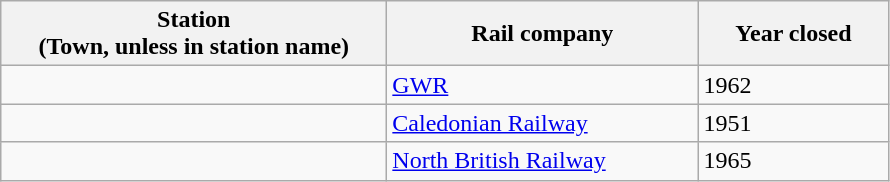<table class="wikitable sortable">
<tr>
<th style="width:250px">Station<br>(Town, unless in station name)</th>
<th style="width:200px">Rail company</th>
<th style="width:120px">Year closed</th>
</tr>
<tr>
<td></td>
<td><a href='#'>GWR</a></td>
<td>1962</td>
</tr>
<tr>
<td></td>
<td><a href='#'>Caledonian Railway</a></td>
<td>1951</td>
</tr>
<tr>
<td></td>
<td><a href='#'>North British Railway</a></td>
<td>1965</td>
</tr>
</table>
